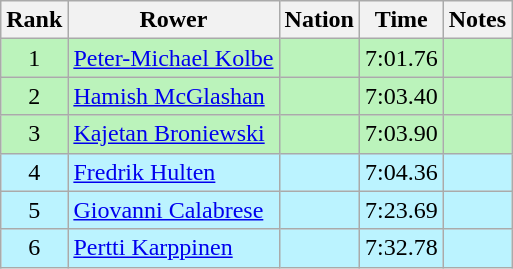<table class="wikitable sortable" style="text-align:center">
<tr>
<th>Rank</th>
<th>Rower</th>
<th>Nation</th>
<th>Time</th>
<th>Notes</th>
</tr>
<tr bgcolor=bbf3bb>
<td>1</td>
<td data-sort-value="Kolbe, Peter-Michael" align=left><a href='#'>Peter-Michael Kolbe</a></td>
<td align=left></td>
<td>7:01.76</td>
<td></td>
</tr>
<tr bgcolor=bbf3bb>
<td>2</td>
<td data-sort-value="McGlashan, Hamish" align=left><a href='#'>Hamish McGlashan</a></td>
<td align=left></td>
<td>7:03.40</td>
<td></td>
</tr>
<tr bgcolor=bbf3bb>
<td>3</td>
<td data-sort-value="Broniewski, Kajetan" align=left><a href='#'>Kajetan Broniewski</a></td>
<td align=left></td>
<td>7:03.90</td>
<td></td>
</tr>
<tr bgcolor=bbf3ff>
<td>4</td>
<td data-sort-value="Hulten, Fredrik" align=left><a href='#'>Fredrik Hulten</a></td>
<td align=left></td>
<td>7:04.36</td>
<td></td>
</tr>
<tr bgcolor=bbf3ff>
<td>5</td>
<td data-sort-value="Calabrese, Giovanni" align=left><a href='#'>Giovanni Calabrese</a></td>
<td align=left></td>
<td>7:23.69</td>
<td></td>
</tr>
<tr bgcolor=bbf3ff>
<td>6</td>
<td data-sort-value="Karppinen, Pertti" align=left><a href='#'>Pertti Karppinen</a></td>
<td align=left></td>
<td>7:32.78</td>
<td></td>
</tr>
</table>
